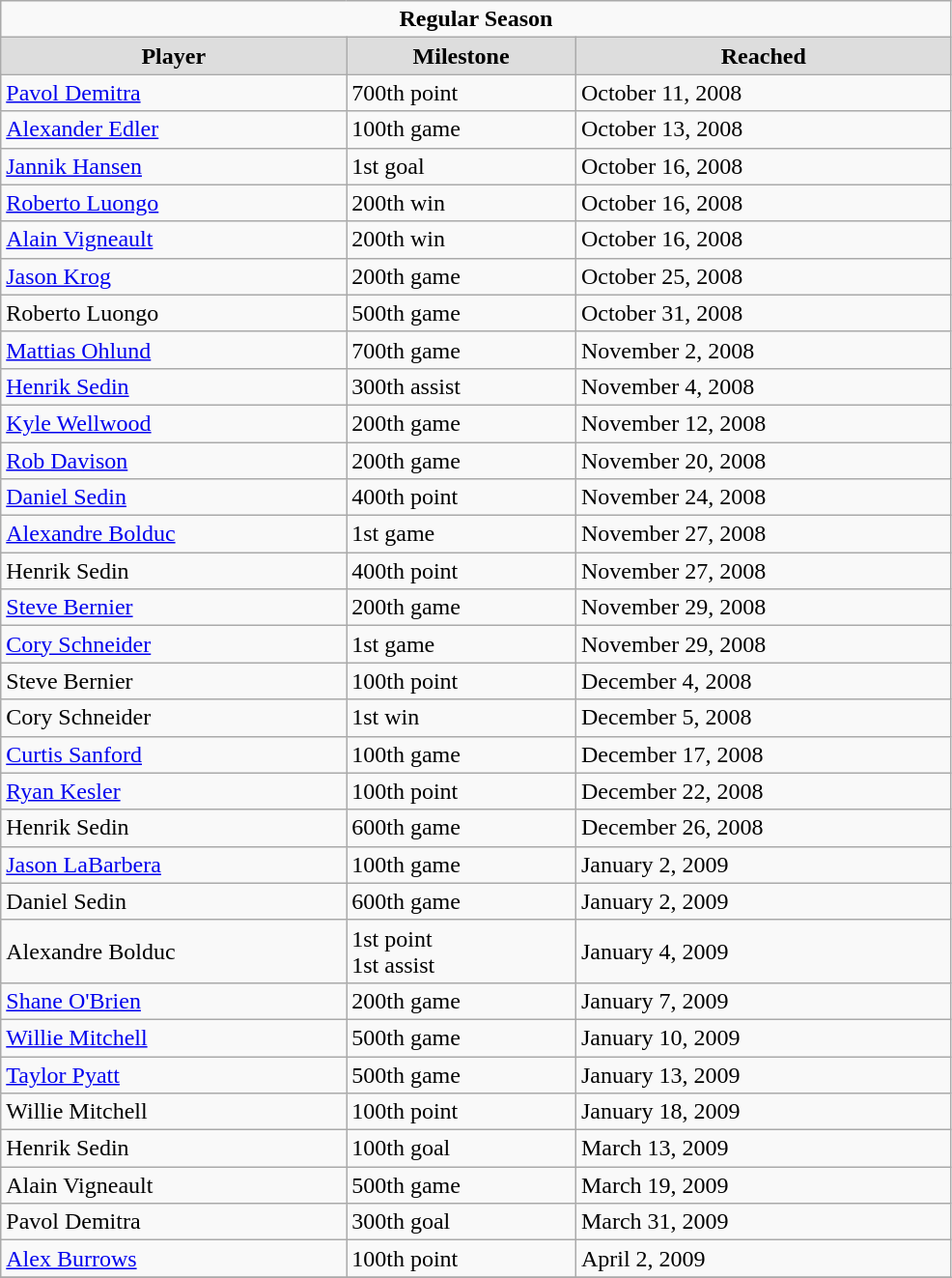<table class="wikitable" width="52%">
<tr>
<td colspan="10" align="center"><strong>Regular Season</strong></td>
</tr>
<tr align="center"  bgcolor="#dddddd">
<td><strong>Player</strong></td>
<td><strong>Milestone</strong></td>
<td><strong>Reached</strong></td>
</tr>
<tr>
<td><a href='#'>Pavol Demitra</a></td>
<td>700th point</td>
<td>October 11, 2008</td>
</tr>
<tr>
<td><a href='#'>Alexander Edler</a></td>
<td>100th game</td>
<td>October 13, 2008</td>
</tr>
<tr>
<td><a href='#'>Jannik Hansen</a></td>
<td>1st goal</td>
<td>October 16, 2008</td>
</tr>
<tr>
<td><a href='#'>Roberto Luongo</a></td>
<td>200th win</td>
<td>October 16, 2008</td>
</tr>
<tr>
<td><a href='#'>Alain Vigneault</a></td>
<td>200th win</td>
<td>October 16, 2008</td>
</tr>
<tr>
<td><a href='#'>Jason Krog</a></td>
<td>200th game</td>
<td>October 25, 2008</td>
</tr>
<tr>
<td>Roberto Luongo</td>
<td>500th game</td>
<td>October 31, 2008</td>
</tr>
<tr>
<td><a href='#'>Mattias Ohlund</a></td>
<td>700th game</td>
<td>November 2, 2008</td>
</tr>
<tr>
<td><a href='#'>Henrik Sedin</a></td>
<td>300th assist</td>
<td>November 4, 2008</td>
</tr>
<tr>
<td><a href='#'>Kyle Wellwood</a></td>
<td>200th game</td>
<td>November 12, 2008</td>
</tr>
<tr>
<td><a href='#'>Rob Davison</a></td>
<td>200th game</td>
<td>November 20, 2008</td>
</tr>
<tr>
<td><a href='#'>Daniel Sedin</a></td>
<td>400th point</td>
<td>November 24, 2008</td>
</tr>
<tr>
<td><a href='#'>Alexandre Bolduc</a></td>
<td>1st game</td>
<td>November 27, 2008</td>
</tr>
<tr>
<td>Henrik Sedin</td>
<td>400th point</td>
<td>November 27, 2008</td>
</tr>
<tr>
<td><a href='#'>Steve Bernier</a></td>
<td>200th game</td>
<td>November 29, 2008</td>
</tr>
<tr>
<td><a href='#'>Cory Schneider</a></td>
<td>1st game</td>
<td>November 29, 2008</td>
</tr>
<tr>
<td>Steve Bernier</td>
<td>100th point</td>
<td>December 4, 2008</td>
</tr>
<tr>
<td>Cory Schneider</td>
<td>1st win</td>
<td>December 5, 2008</td>
</tr>
<tr>
<td><a href='#'>Curtis Sanford</a></td>
<td>100th game</td>
<td>December 17, 2008</td>
</tr>
<tr>
<td><a href='#'>Ryan Kesler</a></td>
<td>100th point</td>
<td>December 22, 2008</td>
</tr>
<tr>
<td>Henrik Sedin</td>
<td>600th game</td>
<td>December 26, 2008</td>
</tr>
<tr>
<td><a href='#'>Jason LaBarbera</a></td>
<td>100th game</td>
<td>January 2, 2009</td>
</tr>
<tr>
<td>Daniel Sedin</td>
<td>600th game</td>
<td>January 2, 2009</td>
</tr>
<tr>
<td>Alexandre Bolduc</td>
<td>1st point<br>1st assist</td>
<td>January 4, 2009</td>
</tr>
<tr>
<td><a href='#'>Shane O'Brien</a></td>
<td>200th game</td>
<td>January 7, 2009</td>
</tr>
<tr>
<td><a href='#'>Willie Mitchell</a></td>
<td>500th game</td>
<td>January 10, 2009</td>
</tr>
<tr>
<td><a href='#'>Taylor Pyatt</a></td>
<td>500th game</td>
<td>January 13, 2009</td>
</tr>
<tr>
<td>Willie Mitchell</td>
<td>100th point</td>
<td>January 18, 2009</td>
</tr>
<tr>
<td>Henrik Sedin</td>
<td>100th goal</td>
<td>March 13, 2009</td>
</tr>
<tr>
<td>Alain Vigneault</td>
<td>500th game</td>
<td>March 19, 2009</td>
</tr>
<tr>
<td>Pavol Demitra</td>
<td>300th goal</td>
<td>March 31, 2009</td>
</tr>
<tr>
<td><a href='#'>Alex Burrows</a></td>
<td>100th point</td>
<td>April 2, 2009</td>
</tr>
<tr>
</tr>
</table>
